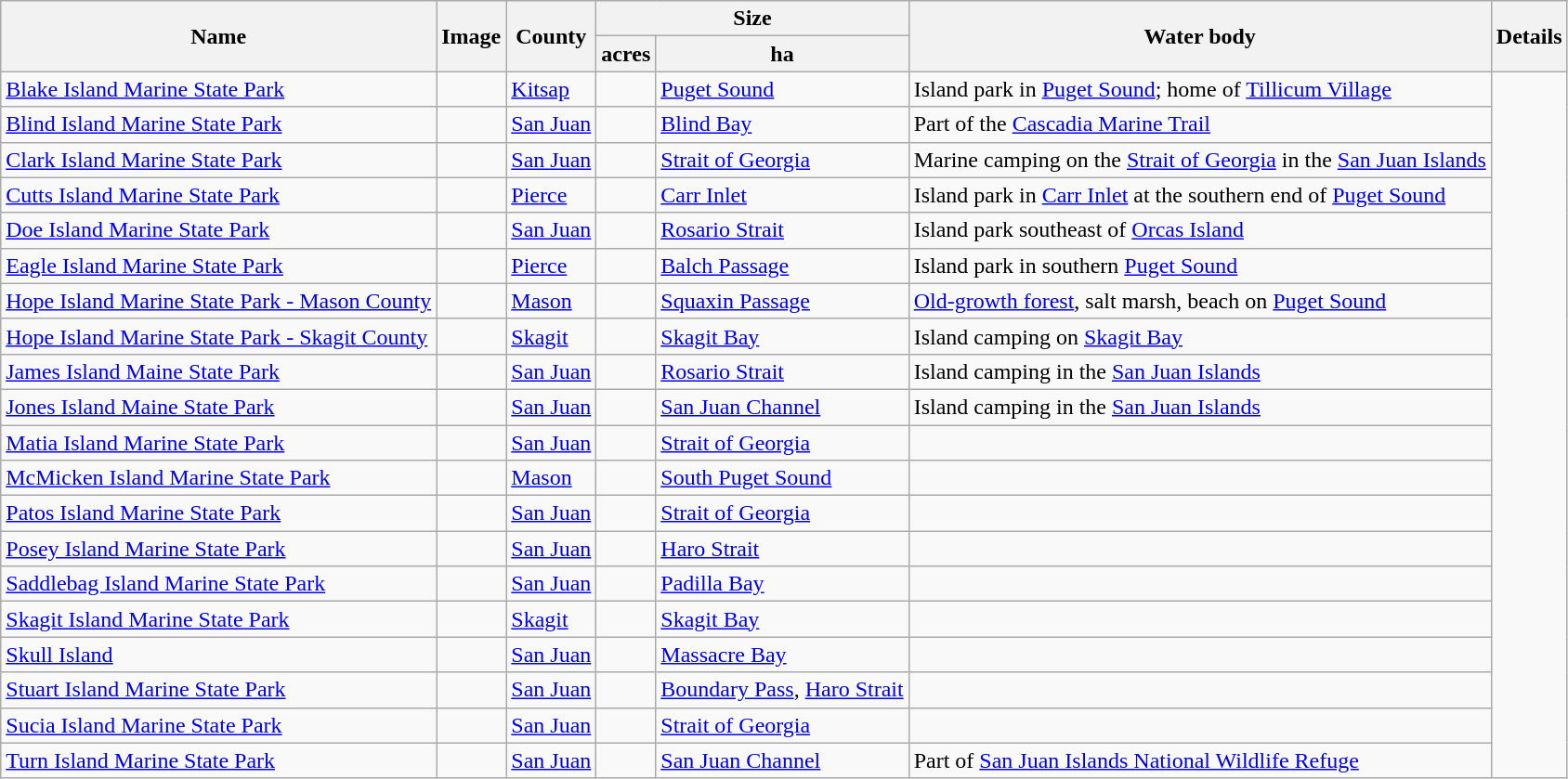<table class="wikitable sortable plainrowheaders">
<tr>
<th scope="col" rowspan=2>Name</th>
<th scope="col" class="unsortable" rowspan=2>Image</th>
<th scope="col" rowspan=2>County</th>
<th scope="col" colspan=2>Size</th>
<th scope="col" rowspan=2>Water body</th>
<th scope="col" class="unsortable" rowspan=2>Details</th>
</tr>
<tr>
<th>acres</th>
<th>ha</th>
</tr>
<tr>
<td><a href='#'>Blake Island Marine State Park</a></td>
<td></td>
<td><a href='#'>Kitsap</a></td>
<td></td>
<td><a href='#'>Puget Sound</a></td>
<td>Island park in <a href='#'>Puget Sound</a>; home of <a href='#'>Tillicum Village</a></td>
</tr>
<tr>
<td><a href='#'>Blind Island Marine State Park</a></td>
<td></td>
<td><a href='#'>San Juan</a></td>
<td></td>
<td><a href='#'>Blind Bay</a></td>
<td>Part of the <a href='#'>Cascadia Marine Trail</a></td>
</tr>
<tr>
<td><a href='#'>Clark Island Marine State Park</a></td>
<td></td>
<td><a href='#'>San Juan</a></td>
<td></td>
<td><a href='#'>Strait of Georgia</a></td>
<td>Marine camping on the <a href='#'>Strait of Georgia</a> in the <a href='#'>San Juan Islands</a></td>
</tr>
<tr>
<td><a href='#'>Cutts Island Marine State Park</a></td>
<td></td>
<td><a href='#'>Pierce</a></td>
<td></td>
<td><a href='#'>Carr Inlet</a></td>
<td>Island park in <a href='#'>Carr Inlet</a> at the southern end of <a href='#'>Puget Sound</a></td>
</tr>
<tr>
<td><a href='#'>Doe Island Marine State Park</a></td>
<td> </td>
<td><a href='#'>San Juan</a></td>
<td></td>
<td><a href='#'>Rosario Strait</a></td>
<td>Island park southeast of <a href='#'>Orcas Island</a></td>
</tr>
<tr>
<td><a href='#'>Eagle Island Marine State Park</a></td>
<td> </td>
<td><a href='#'>Pierce</a></td>
<td></td>
<td><a href='#'>Balch Passage</a></td>
<td>Island park in southern <a href='#'>Puget Sound</a></td>
</tr>
<tr>
<td><a href='#'>Hope Island Marine State Park - Mason County</a></td>
<td> </td>
<td><a href='#'>Mason</a></td>
<td></td>
<td><a href='#'>Squaxin Passage</a></td>
<td><a href='#'>Old-growth forest</a>, salt marsh, beach on <a href='#'>Puget Sound</a></td>
</tr>
<tr>
<td><a href='#'>Hope Island Marine State Park - Skagit County</a></td>
<td> </td>
<td><a href='#'>Skagit</a></td>
<td></td>
<td><a href='#'>Skagit Bay</a></td>
<td>Island camping on <a href='#'>Skagit Bay</a></td>
</tr>
<tr>
<td><a href='#'>James Island Maine State Park</a></td>
<td></td>
<td><a href='#'>San Juan</a></td>
<td></td>
<td><a href='#'>Rosario Strait</a></td>
<td>Island camping in the <a href='#'>San Juan Islands</a></td>
</tr>
<tr>
<td><a href='#'>Jones Island Maine State Park</a></td>
<td> </td>
<td><a href='#'>San Juan</a></td>
<td></td>
<td><a href='#'>San Juan Channel</a></td>
<td>Island camping in the <a href='#'>San Juan Islands</a></td>
</tr>
<tr>
<td><a href='#'>Matia Island Marine State Park</a></td>
<td></td>
<td><a href='#'>San Juan</a></td>
<td></td>
<td><a href='#'>Strait of Georgia</a></td>
<td> </td>
</tr>
<tr>
<td><a href='#'>McMicken Island Marine State Park</a></td>
<td> </td>
<td><a href='#'>Mason</a></td>
<td></td>
<td><a href='#'>South Puget Sound</a></td>
<td> </td>
</tr>
<tr>
<td><a href='#'>Patos Island Marine State Park</a></td>
<td></td>
<td><a href='#'>San Juan</a></td>
<td></td>
<td><a href='#'>Strait of Georgia</a></td>
<td> </td>
</tr>
<tr>
<td><a href='#'>Posey Island Marine State Park</a></td>
<td></td>
<td><a href='#'>San Juan</a></td>
<td></td>
<td><a href='#'>Haro Strait</a></td>
<td> </td>
</tr>
<tr>
<td><a href='#'>Saddlebag Island Marine State Park</a></td>
<td> </td>
<td><a href='#'>San Juan</a></td>
<td></td>
<td><a href='#'>Padilla Bay</a></td>
<td> </td>
</tr>
<tr>
<td><a href='#'>Skagit Island Marine State Park</a></td>
<td> </td>
<td><a href='#'>Skagit</a></td>
<td></td>
<td><a href='#'>Skagit Bay</a></td>
<td> </td>
</tr>
<tr>
<td><a href='#'>Skull Island</a></td>
<td> </td>
<td><a href='#'>San Juan</a></td>
<td></td>
<td><a href='#'>Massacre Bay</a></td>
<td> </td>
</tr>
<tr>
<td><a href='#'>Stuart Island Marine State Park</a></td>
<td></td>
<td><a href='#'>San Juan</a></td>
<td></td>
<td><a href='#'>Boundary Pass</a>, <a href='#'>Haro Strait</a></td>
<td> </td>
</tr>
<tr>
<td><a href='#'>Sucia Island Marine State Park</a></td>
<td></td>
<td><a href='#'>San Juan</a></td>
<td></td>
<td><a href='#'>Strait of Georgia</a></td>
<td> </td>
</tr>
<tr>
<td><a href='#'>Turn Island Marine State Park</a></td>
<td> </td>
<td><a href='#'>San Juan</a></td>
<td></td>
<td><a href='#'>San Juan Channel</a></td>
<td>Part of <a href='#'>San Juan Islands National Wildlife Refuge</a></td>
</tr>
</table>
